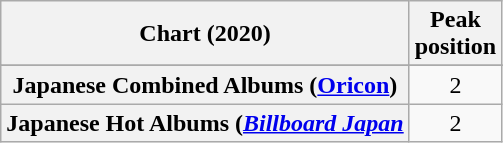<table class="wikitable sortable plainrowheaders" style="text-align:center;">
<tr>
<th scope="col">Chart (2020)</th>
<th scope="col">Peak<br>position</th>
</tr>
<tr>
</tr>
<tr>
<th scope="row">Japanese Combined Albums (<a href='#'>Oricon</a>)</th>
<td>2</td>
</tr>
<tr>
<th scope="row">Japanese Hot Albums (<em><a href='#'>Billboard Japan</a></em></th>
<td>2</td>
</tr>
</table>
